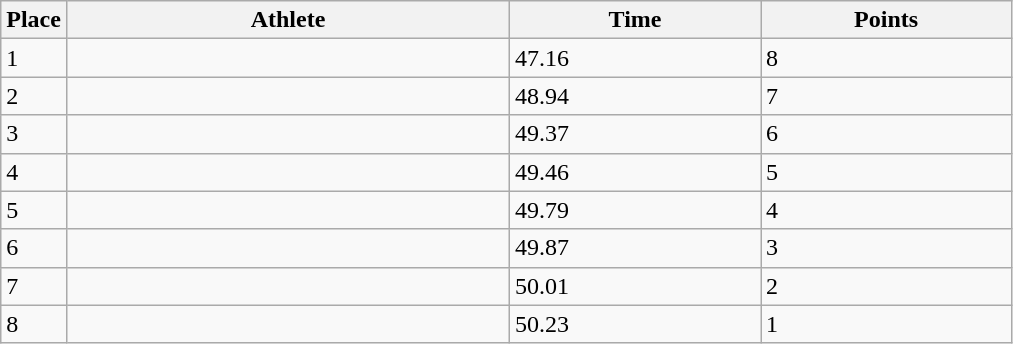<table class=wikitable>
<tr>
<th>Place</th>
<th style="width:18em">Athlete</th>
<th style="width:10em">Time</th>
<th style="width:10em">Points</th>
</tr>
<tr>
<td>1</td>
<td></td>
<td>47.16  </td>
<td>8</td>
</tr>
<tr>
<td>2</td>
<td></td>
<td>48.94</td>
<td>7</td>
</tr>
<tr>
<td>3</td>
<td></td>
<td>49.37</td>
<td>6</td>
</tr>
<tr>
<td>4</td>
<td></td>
<td>49.46</td>
<td>5</td>
</tr>
<tr>
<td>5</td>
<td></td>
<td>49.79</td>
<td>4</td>
</tr>
<tr>
<td>6</td>
<td></td>
<td>49.87</td>
<td>3</td>
</tr>
<tr>
<td>7</td>
<td></td>
<td>50.01</td>
<td>2</td>
</tr>
<tr>
<td>8</td>
<td></td>
<td>50.23</td>
<td>1</td>
</tr>
</table>
